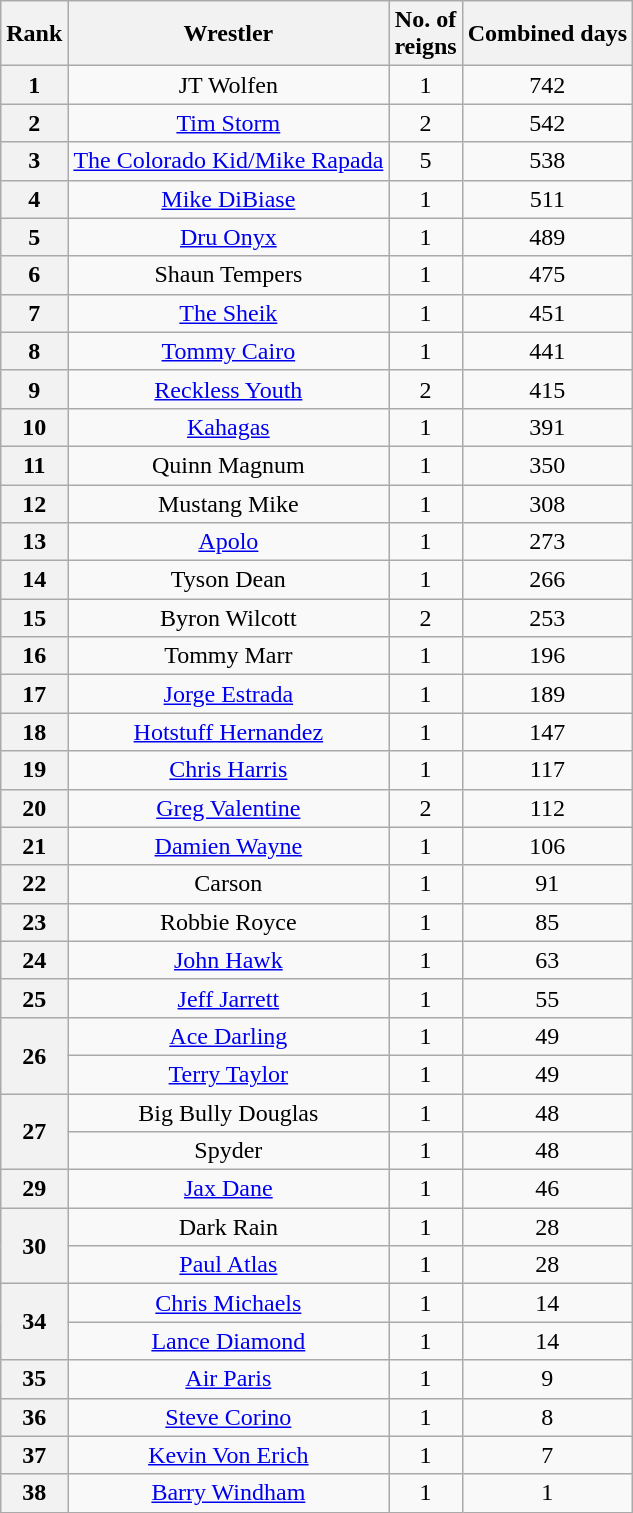<table class="wikitable sortable" style="text-align: center">
<tr>
<th>Rank</th>
<th>Wrestler</th>
<th>No. of<br>reigns</th>
<th>Combined days</th>
</tr>
<tr>
<th>1</th>
<td>JT Wolfen</td>
<td>1</td>
<td>742</td>
</tr>
<tr>
<th>2</th>
<td><a href='#'>Tim Storm</a></td>
<td>2</td>
<td>542</td>
</tr>
<tr>
<th>3</th>
<td><a href='#'>The Colorado Kid/Mike Rapada</a></td>
<td>5</td>
<td>538</td>
</tr>
<tr>
<th>4</th>
<td><a href='#'>Mike DiBiase</a></td>
<td>1</td>
<td>511</td>
</tr>
<tr>
<th>5</th>
<td><a href='#'>Dru Onyx</a></td>
<td>1</td>
<td>489</td>
</tr>
<tr>
<th>6</th>
<td>Shaun Tempers</td>
<td>1</td>
<td>475</td>
</tr>
<tr>
<th>7</th>
<td><a href='#'>The Sheik</a></td>
<td>1</td>
<td>451</td>
</tr>
<tr>
<th>8</th>
<td><a href='#'>Tommy Cairo</a></td>
<td>1</td>
<td>441</td>
</tr>
<tr>
<th>9</th>
<td><a href='#'>Reckless Youth</a></td>
<td>2</td>
<td>415</td>
</tr>
<tr>
<th>10</th>
<td><a href='#'>Kahagas</a></td>
<td>1</td>
<td>391</td>
</tr>
<tr>
<th>11</th>
<td>Quinn Magnum</td>
<td>1</td>
<td>350</td>
</tr>
<tr>
<th>12</th>
<td>Mustang Mike</td>
<td>1</td>
<td>308</td>
</tr>
<tr>
<th>13</th>
<td><a href='#'>Apolo</a></td>
<td>1</td>
<td>273</td>
</tr>
<tr>
<th>14</th>
<td>Tyson Dean</td>
<td>1</td>
<td>266</td>
</tr>
<tr>
<th>15</th>
<td>Byron Wilcott</td>
<td>2</td>
<td>253</td>
</tr>
<tr>
<th>16</th>
<td>Tommy Marr</td>
<td>1</td>
<td>196</td>
</tr>
<tr>
<th>17</th>
<td><a href='#'>Jorge Estrada</a></td>
<td>1</td>
<td>189</td>
</tr>
<tr>
<th>18</th>
<td><a href='#'>Hotstuff Hernandez</a></td>
<td>1</td>
<td>147</td>
</tr>
<tr>
<th>19</th>
<td><a href='#'>Chris Harris</a></td>
<td>1</td>
<td>117</td>
</tr>
<tr>
<th>20</th>
<td><a href='#'>Greg Valentine</a></td>
<td>2</td>
<td>112</td>
</tr>
<tr>
<th>21</th>
<td><a href='#'>Damien Wayne</a></td>
<td>1</td>
<td>106</td>
</tr>
<tr>
<th>22</th>
<td>Carson</td>
<td>1</td>
<td>91</td>
</tr>
<tr>
<th>23</th>
<td>Robbie Royce</td>
<td>1</td>
<td>85</td>
</tr>
<tr>
<th>24</th>
<td><a href='#'>John Hawk</a></td>
<td>1</td>
<td>63</td>
</tr>
<tr>
<th>25</th>
<td><a href='#'>Jeff Jarrett</a></td>
<td>1</td>
<td>55</td>
</tr>
<tr>
<th rowspan=2>26</th>
<td><a href='#'>Ace Darling</a></td>
<td>1</td>
<td>49</td>
</tr>
<tr>
<td><a href='#'>Terry Taylor</a></td>
<td>1</td>
<td>49</td>
</tr>
<tr>
<th rowspan=2>27</th>
<td>Big Bully Douglas</td>
<td>1</td>
<td>48</td>
</tr>
<tr>
<td>Spyder</td>
<td>1</td>
<td>48</td>
</tr>
<tr>
<th>29</th>
<td><a href='#'>Jax Dane</a></td>
<td>1</td>
<td>46</td>
</tr>
<tr>
<th rowspan=2>30</th>
<td>Dark Rain</td>
<td>1</td>
<td>28</td>
</tr>
<tr>
<td><a href='#'>Paul Atlas</a></td>
<td>1</td>
<td>28</td>
</tr>
<tr>
<th rowspan=2>34</th>
<td><a href='#'>Chris Michaels</a></td>
<td>1</td>
<td>14</td>
</tr>
<tr>
<td><a href='#'>Lance Diamond</a></td>
<td>1</td>
<td>14</td>
</tr>
<tr>
<th>35</th>
<td><a href='#'>Air Paris</a></td>
<td>1</td>
<td>9</td>
</tr>
<tr>
<th>36</th>
<td><a href='#'>Steve Corino</a></td>
<td>1</td>
<td>8</td>
</tr>
<tr>
<th>37</th>
<td><a href='#'>Kevin Von Erich</a></td>
<td>1</td>
<td>7</td>
</tr>
<tr>
<th>38</th>
<td><a href='#'>Barry Windham</a></td>
<td>1</td>
<td>1</td>
</tr>
</table>
